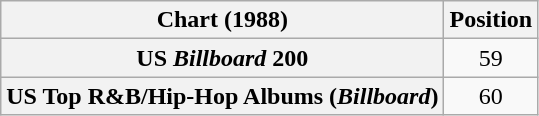<table class="wikitable sortable plainrowheaders" style="text-align:center">
<tr>
<th scope="col">Chart (1988)</th>
<th scope="col">Position</th>
</tr>
<tr>
<th scope="row">US <em>Billboard</em> 200</th>
<td>59</td>
</tr>
<tr>
<th scope="row">US Top R&B/Hip-Hop Albums (<em>Billboard</em>)</th>
<td>60</td>
</tr>
</table>
